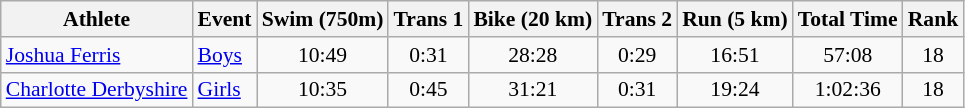<table class="wikitable" style="font-size:90%;">
<tr>
<th>Athlete</th>
<th>Event</th>
<th>Swim (750m)</th>
<th>Trans 1</th>
<th>Bike (20 km)</th>
<th>Trans 2</th>
<th>Run (5 km)</th>
<th>Total Time</th>
<th>Rank</th>
</tr>
<tr align=center>
<td align=left><a href='#'>Joshua Ferris</a></td>
<td align=left><a href='#'>Boys</a></td>
<td>10:49</td>
<td>0:31</td>
<td>28:28</td>
<td>0:29</td>
<td>16:51</td>
<td>57:08</td>
<td>18</td>
</tr>
<tr align=center>
<td align=left><a href='#'>Charlotte Derbyshire</a></td>
<td align=left><a href='#'>Girls</a></td>
<td>10:35</td>
<td>0:45</td>
<td>31:21</td>
<td>0:31</td>
<td>19:24</td>
<td>1:02:36</td>
<td>18</td>
</tr>
</table>
